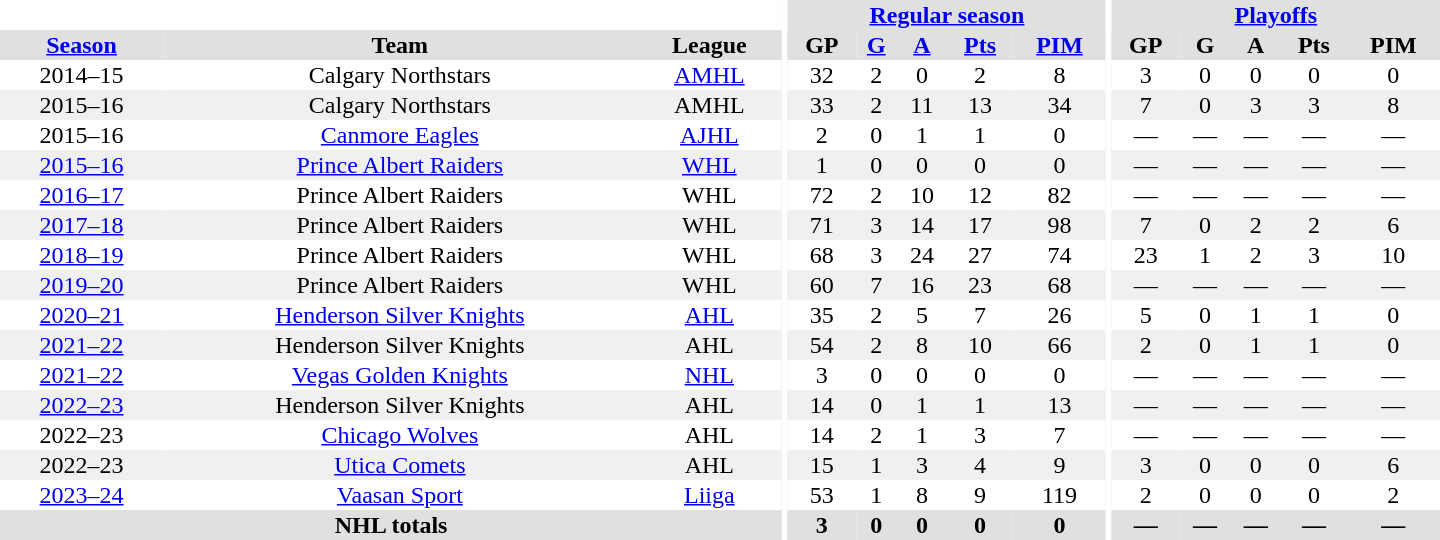<table border="0" cellpadding="1" cellspacing="0" style="text-align:center; width:60em">
<tr bgcolor="#e0e0e0">
<th colspan="3" bgcolor="#ffffff"></th>
<th rowspan="100" bgcolor="#ffffff"></th>
<th colspan="5"><a href='#'>Regular season</a></th>
<th rowspan="100" bgcolor="#ffffff"></th>
<th colspan="5"><a href='#'>Playoffs</a></th>
</tr>
<tr bgcolor="#e0e0e0">
<th><a href='#'>Season</a></th>
<th>Team</th>
<th>League</th>
<th>GP</th>
<th><a href='#'>G</a></th>
<th><a href='#'>A</a></th>
<th><a href='#'>Pts</a></th>
<th><a href='#'>PIM</a></th>
<th>GP</th>
<th>G</th>
<th>A</th>
<th>Pts</th>
<th>PIM</th>
</tr>
<tr>
<td>2014–15</td>
<td>Calgary Northstars</td>
<td><a href='#'>AMHL</a></td>
<td>32</td>
<td>2</td>
<td>0</td>
<td>2</td>
<td>8</td>
<td>3</td>
<td>0</td>
<td>0</td>
<td>0</td>
<td>0</td>
</tr>
<tr bgcolor="#f0f0f0">
<td>2015–16</td>
<td>Calgary Northstars</td>
<td>AMHL</td>
<td>33</td>
<td>2</td>
<td>11</td>
<td>13</td>
<td>34</td>
<td>7</td>
<td>0</td>
<td>3</td>
<td>3</td>
<td>8</td>
</tr>
<tr>
<td>2015–16</td>
<td><a href='#'>Canmore Eagles</a></td>
<td><a href='#'>AJHL</a></td>
<td>2</td>
<td>0</td>
<td>1</td>
<td>1</td>
<td>0</td>
<td>—</td>
<td>—</td>
<td>—</td>
<td>—</td>
<td>—</td>
</tr>
<tr bgcolor="#f0f0f0">
<td><a href='#'>2015–16</a></td>
<td><a href='#'>Prince Albert Raiders</a></td>
<td><a href='#'>WHL</a></td>
<td>1</td>
<td>0</td>
<td>0</td>
<td>0</td>
<td>0</td>
<td>—</td>
<td>—</td>
<td>—</td>
<td>—</td>
<td>—</td>
</tr>
<tr>
<td><a href='#'>2016–17</a></td>
<td>Prince Albert Raiders</td>
<td>WHL</td>
<td>72</td>
<td>2</td>
<td>10</td>
<td>12</td>
<td>82</td>
<td>—</td>
<td>—</td>
<td>—</td>
<td>—</td>
<td>—</td>
</tr>
<tr bgcolor="#f0f0f0">
<td><a href='#'>2017–18</a></td>
<td>Prince Albert Raiders</td>
<td>WHL</td>
<td>71</td>
<td>3</td>
<td>14</td>
<td>17</td>
<td>98</td>
<td>7</td>
<td>0</td>
<td>2</td>
<td>2</td>
<td>6</td>
</tr>
<tr>
<td><a href='#'>2018–19</a></td>
<td>Prince Albert Raiders</td>
<td>WHL</td>
<td>68</td>
<td>3</td>
<td>24</td>
<td>27</td>
<td>74</td>
<td>23</td>
<td>1</td>
<td>2</td>
<td>3</td>
<td>10</td>
</tr>
<tr bgcolor="#f0f0f0">
<td><a href='#'>2019–20</a></td>
<td>Prince Albert Raiders</td>
<td>WHL</td>
<td>60</td>
<td>7</td>
<td>16</td>
<td>23</td>
<td>68</td>
<td>—</td>
<td>—</td>
<td>—</td>
<td>—</td>
<td>—</td>
</tr>
<tr>
<td><a href='#'>2020–21</a></td>
<td><a href='#'>Henderson Silver Knights</a></td>
<td><a href='#'>AHL</a></td>
<td>35</td>
<td>2</td>
<td>5</td>
<td>7</td>
<td>26</td>
<td>5</td>
<td>0</td>
<td>1</td>
<td>1</td>
<td>0</td>
</tr>
<tr bgcolor="#f0f0f0">
<td><a href='#'>2021–22</a></td>
<td>Henderson Silver Knights</td>
<td>AHL</td>
<td>54</td>
<td>2</td>
<td>8</td>
<td>10</td>
<td>66</td>
<td>2</td>
<td>0</td>
<td>1</td>
<td>1</td>
<td>0</td>
</tr>
<tr>
<td><a href='#'>2021–22</a></td>
<td><a href='#'>Vegas Golden Knights</a></td>
<td><a href='#'>NHL</a></td>
<td>3</td>
<td>0</td>
<td>0</td>
<td>0</td>
<td>0</td>
<td>—</td>
<td>—</td>
<td>—</td>
<td>—</td>
<td>—</td>
</tr>
<tr bgcolor="#f0f0f0">
<td><a href='#'>2022–23</a></td>
<td>Henderson Silver Knights</td>
<td>AHL</td>
<td>14</td>
<td>0</td>
<td>1</td>
<td>1</td>
<td>13</td>
<td>—</td>
<td>—</td>
<td>—</td>
<td>—</td>
<td>—</td>
</tr>
<tr>
<td>2022–23</td>
<td><a href='#'>Chicago Wolves</a></td>
<td>AHL</td>
<td>14</td>
<td>2</td>
<td>1</td>
<td>3</td>
<td>7</td>
<td>—</td>
<td>—</td>
<td>—</td>
<td>—</td>
<td>—</td>
</tr>
<tr bgcolor="#f0f0f0">
<td>2022–23</td>
<td><a href='#'>Utica Comets</a></td>
<td>AHL</td>
<td>15</td>
<td>1</td>
<td>3</td>
<td>4</td>
<td>9</td>
<td>3</td>
<td>0</td>
<td>0</td>
<td>0</td>
<td>6</td>
</tr>
<tr>
<td><a href='#'>2023–24</a></td>
<td><a href='#'>Vaasan Sport</a></td>
<td><a href='#'>Liiga</a></td>
<td>53</td>
<td>1</td>
<td>8</td>
<td>9</td>
<td>119</td>
<td>2</td>
<td>0</td>
<td>0</td>
<td>0</td>
<td>2</td>
</tr>
<tr bgcolor="#e0e0e0">
<th colspan=3>NHL totals</th>
<th>3</th>
<th>0</th>
<th>0</th>
<th>0</th>
<th>0</th>
<th>—</th>
<th>—</th>
<th>—</th>
<th>—</th>
<th>—</th>
</tr>
</table>
